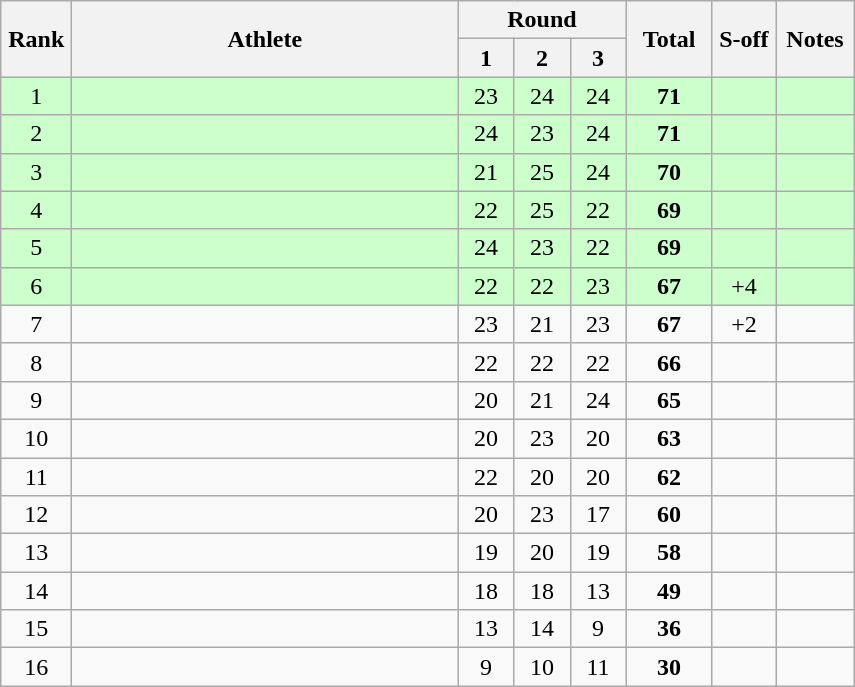<table class="wikitable" style="text-align:center">
<tr>
<th rowspan=2 width=40>Rank</th>
<th rowspan=2 width=250>Athlete</th>
<th colspan=3>Round</th>
<th rowspan=2 width=50>Total</th>
<th rowspan=2 width=35>S-off</th>
<th rowspan=2 width=45>Notes</th>
</tr>
<tr>
<th width=30>1</th>
<th width=30>2</th>
<th width=30>3</th>
</tr>
<tr bgcolor=ccffcc>
<td>1</td>
<td align=left></td>
<td>23</td>
<td>24</td>
<td>24</td>
<td><strong>71</strong></td>
<td></td>
<td></td>
</tr>
<tr bgcolor=ccffcc>
<td>2</td>
<td align=left></td>
<td>24</td>
<td>23</td>
<td>24</td>
<td><strong>71</strong></td>
<td></td>
<td></td>
</tr>
<tr bgcolor=ccffcc>
<td>3</td>
<td align=left></td>
<td>21</td>
<td>25</td>
<td>24</td>
<td><strong>70</strong></td>
<td></td>
<td></td>
</tr>
<tr bgcolor=ccffcc>
<td>4</td>
<td align=left></td>
<td>22</td>
<td>25</td>
<td>22</td>
<td><strong>69</strong></td>
<td></td>
<td></td>
</tr>
<tr bgcolor=ccffcc>
<td>5</td>
<td align=left></td>
<td>24</td>
<td>23</td>
<td>22</td>
<td><strong>69</strong></td>
<td></td>
<td></td>
</tr>
<tr bgcolor=ccffcc>
<td>6</td>
<td align=left></td>
<td>22</td>
<td>22</td>
<td>23</td>
<td><strong>67</strong></td>
<td>+4</td>
<td></td>
</tr>
<tr>
<td>7</td>
<td align=left></td>
<td>23</td>
<td>21</td>
<td>23</td>
<td><strong>67</strong></td>
<td>+2</td>
<td></td>
</tr>
<tr>
<td>8</td>
<td align=left></td>
<td>22</td>
<td>22</td>
<td>22</td>
<td><strong>66</strong></td>
<td></td>
<td></td>
</tr>
<tr>
<td>9</td>
<td align=left></td>
<td>20</td>
<td>21</td>
<td>24</td>
<td><strong>65</strong></td>
<td></td>
<td></td>
</tr>
<tr>
<td>10</td>
<td align=left></td>
<td>20</td>
<td>23</td>
<td>20</td>
<td><strong>63</strong></td>
<td></td>
<td></td>
</tr>
<tr>
<td>11</td>
<td align=left></td>
<td>22</td>
<td>20</td>
<td>20</td>
<td><strong>62</strong></td>
<td></td>
<td></td>
</tr>
<tr>
<td>12</td>
<td align=left></td>
<td>20</td>
<td>23</td>
<td>17</td>
<td><strong>60</strong></td>
<td></td>
<td></td>
</tr>
<tr>
<td>13</td>
<td align=left></td>
<td>19</td>
<td>20</td>
<td>19</td>
<td><strong>58</strong></td>
<td></td>
<td></td>
</tr>
<tr>
<td>14</td>
<td align=left></td>
<td>18</td>
<td>18</td>
<td>13</td>
<td><strong>49</strong></td>
<td></td>
<td></td>
</tr>
<tr>
<td>15</td>
<td align=left></td>
<td>13</td>
<td>14</td>
<td>9</td>
<td><strong>36</strong></td>
<td></td>
<td></td>
</tr>
<tr>
<td>16</td>
<td align=left></td>
<td>9</td>
<td>10</td>
<td>11</td>
<td><strong>30</strong></td>
<td></td>
<td></td>
</tr>
</table>
